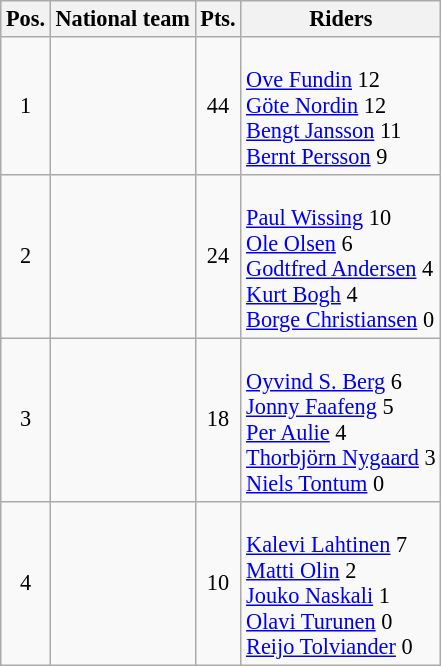<table class=wikitable style="font-size:93%;">
<tr>
<th>Pos.</th>
<th>National team</th>
<th>Pts.</th>
<th>Riders</th>
</tr>
<tr align=center >
<td>1</td>
<td style="text-align:left"></td>
<td>44</td>
<td style="text-align:left"><br><a href='#'>Ove Fundin</a> 12<br>
<a href='#'>Göte Nordin</a> 12<br>
<a href='#'>Bengt Jansson</a> 11<br>
<a href='#'>Bernt Persson</a> 9<br></td>
</tr>
<tr style="text-align:center">
<td>2</td>
<td style="text-align:left"></td>
<td>24</td>
<td style="text-align:left"><br><a href='#'>Paul Wissing</a> 10<br>
<a href='#'>Ole Olsen</a> 6<br>
<a href='#'>Godtfred Andersen</a> 4<br>
<a href='#'>Kurt Bogh</a> 4<br>
<a href='#'>Borge Christiansen</a> 0</td>
</tr>
<tr style="text-align:center">
<td>3</td>
<td style="text-align:left"></td>
<td>18</td>
<td style="text-align:left"><br><a href='#'>Oyvind S. Berg</a> 6<br>
<a href='#'>Jonny Faafeng</a> 5<br>
<a href='#'>Per Aulie</a> 4<br>
<a href='#'>Thorbjörn Nygaard</a> 3<br>
<a href='#'>Niels Tontum</a> 0<br></td>
</tr>
<tr style="text-align:center">
<td>4</td>
<td style="text-align:left"></td>
<td>10</td>
<td style="text-align:left"><br><a href='#'>Kalevi Lahtinen</a> 7<br>
<a href='#'>Matti Olin</a> 2<br>
<a href='#'>Jouko Naskali</a> 1<br>
<a href='#'>Olavi Turunen</a> 0<br>
<a href='#'>Reijo Tolviander</a> 0<br></td>
</tr>
</table>
